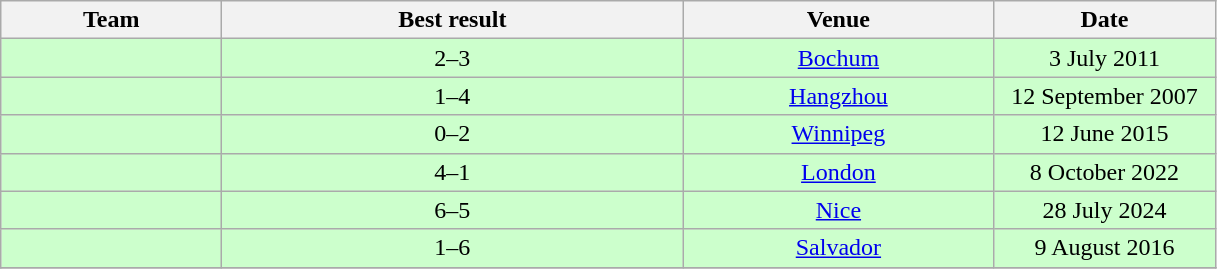<table class="sortable wikitable" style="text-align:center;">
<tr>
<th width=140>Team<br></th>
<th width=300>Best result<br></th>
<th width=200>Venue<br></th>
<th width=140>Date<br></th>
</tr>
<tr bgcolor=#CCFFCC>
<td align="left"></td>
<td> 2–3 </td>
<td> <a href='#'>Bochum</a></td>
<td>3 July 2011</td>
</tr>
<tr bgcolor=#CCFFCC>
<td align="left"></td>
<td> 1–4 </td>
<td> <a href='#'>Hangzhou</a></td>
<td>12 September 2007</td>
</tr>
<tr bgcolor=#CCFFCC>
<td align="left"></td>
<td> 0–2 </td>
<td> <a href='#'>Winnipeg</a></td>
<td>12 June 2015</td>
</tr>
<tr bgcolor=#CCFFCC>
<td align="left"></td>
<td> 4–1 </td>
<td> <a href='#'>London</a></td>
<td>8 October 2022</td>
</tr>
<tr bgcolor=#CCFFCC>
<td align="left"></td>
<td> 6–5 </td>
<td> <a href='#'>Nice</a></td>
<td>28 July 2024</td>
</tr>
<tr bgcolor=#CCFFCC>
<td align="left"></td>
<td> 1–6 </td>
<td> <a href='#'>Salvador</a></td>
<td>9 August 2016</td>
</tr>
<tr class="sortbottom">
</tr>
</table>
